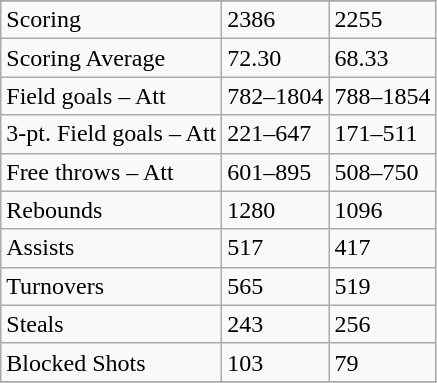<table class="wikitable">
<tr>
</tr>
<tr>
<td>Scoring</td>
<td>2386</td>
<td>2255</td>
</tr>
<tr>
<td>Scoring Average</td>
<td>72.30</td>
<td>68.33</td>
</tr>
<tr>
<td>Field goals – Att</td>
<td>782–1804</td>
<td>788–1854</td>
</tr>
<tr>
<td>3-pt. Field goals – Att</td>
<td>221–647</td>
<td>171–511</td>
</tr>
<tr>
<td>Free throws – Att</td>
<td>601–895</td>
<td>508–750</td>
</tr>
<tr>
<td>Rebounds</td>
<td>1280</td>
<td>1096</td>
</tr>
<tr>
<td>Assists</td>
<td>517</td>
<td>417</td>
</tr>
<tr>
<td>Turnovers</td>
<td>565</td>
<td>519</td>
</tr>
<tr>
<td>Steals</td>
<td>243</td>
<td>256</td>
</tr>
<tr>
<td>Blocked Shots</td>
<td>103</td>
<td>79</td>
</tr>
<tr>
</tr>
</table>
